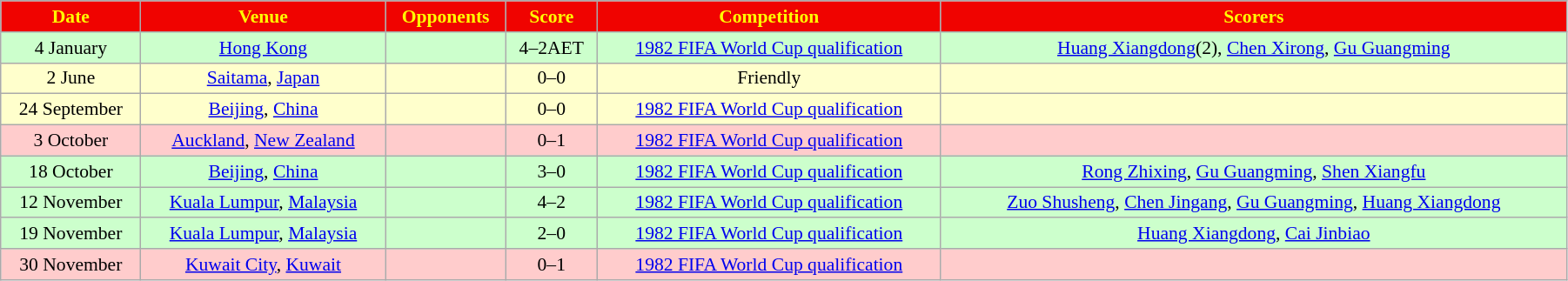<table width=95% class="wikitable" style="text-align: center; font-size: 90%">
<tr bgcolor=#F00300 style="color:yellow">
<td><strong>Date</strong></td>
<td><strong>Venue</strong></td>
<td><strong>Opponents</strong></td>
<td><strong>Score</strong></td>
<td><strong>Competition</strong></td>
<td><strong>Scorers</strong></td>
</tr>
<tr bgcolor=#CCFFCC>
<td>4 January</td>
<td><a href='#'>Hong Kong</a></td>
<td></td>
<td>4–2AET</td>
<td><a href='#'>1982 FIFA World Cup qualification</a></td>
<td><a href='#'>Huang Xiangdong</a>(2), <a href='#'>Chen Xirong</a>, <a href='#'>Gu Guangming</a></td>
</tr>
<tr bgcolor=#FFFFCC>
<td>2 June</td>
<td><a href='#'>Saitama</a>, <a href='#'>Japan</a></td>
<td></td>
<td>0–0</td>
<td>Friendly</td>
<td></td>
</tr>
<tr bgcolor=#FFFFCC>
<td>24 September</td>
<td><a href='#'>Beijing</a>, <a href='#'>China</a></td>
<td></td>
<td>0–0</td>
<td><a href='#'>1982 FIFA World Cup qualification</a></td>
<td></td>
</tr>
<tr bgcolor=#FFCCCC>
<td>3 October</td>
<td><a href='#'>Auckland</a>, <a href='#'>New Zealand</a></td>
<td></td>
<td>0–1</td>
<td><a href='#'>1982 FIFA World Cup qualification</a></td>
<td></td>
</tr>
<tr bgcolor=#CCFFCC>
<td>18 October</td>
<td><a href='#'>Beijing</a>, <a href='#'>China</a></td>
<td></td>
<td>3–0</td>
<td><a href='#'>1982 FIFA World Cup qualification</a></td>
<td><a href='#'>Rong Zhixing</a>, <a href='#'>Gu Guangming</a>, <a href='#'>Shen Xiangfu</a></td>
</tr>
<tr bgcolor=#CCFFCC>
<td>12 November</td>
<td><a href='#'>Kuala Lumpur</a>, <a href='#'>Malaysia</a></td>
<td></td>
<td>4–2</td>
<td><a href='#'>1982 FIFA World Cup qualification</a></td>
<td><a href='#'>Zuo Shusheng</a>, <a href='#'>Chen Jingang</a>, <a href='#'>Gu Guangming</a>, <a href='#'>Huang Xiangdong</a></td>
</tr>
<tr bgcolor=#CCFFCC>
<td>19 November</td>
<td><a href='#'>Kuala Lumpur</a>, <a href='#'>Malaysia</a></td>
<td></td>
<td>2–0</td>
<td><a href='#'>1982 FIFA World Cup qualification</a></td>
<td><a href='#'>Huang Xiangdong</a>, <a href='#'>Cai Jinbiao</a></td>
</tr>
<tr bgcolor=#FFCCCC>
<td>30 November</td>
<td><a href='#'>Kuwait City</a>, <a href='#'>Kuwait</a></td>
<td></td>
<td>0–1</td>
<td><a href='#'>1982 FIFA World Cup qualification</a></td>
<td></td>
</tr>
</table>
